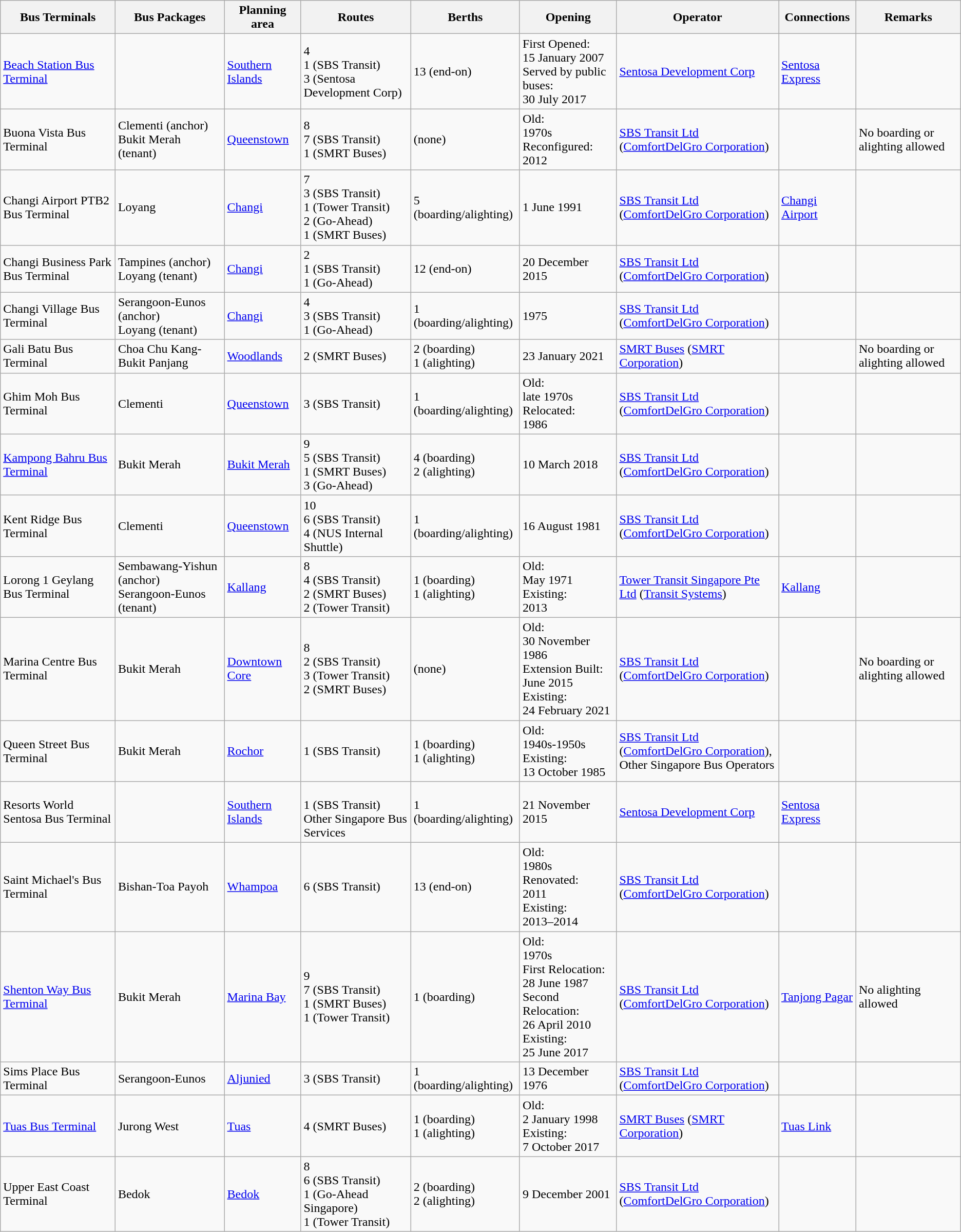<table class="wikitable sortable">
<tr>
<th>Bus Terminals</th>
<th>Bus Packages</th>
<th>Planning area</th>
<th>Routes</th>
<th>Berths</th>
<th>Opening</th>
<th>Operator</th>
<th>Connections</th>
<th>Remarks</th>
</tr>
<tr>
<td><a href='#'>Beach Station Bus Terminal</a></td>
<td></td>
<td><a href='#'>Southern Islands</a></td>
<td>4<br>1 (SBS Transit)<br>3 (Sentosa Development Corp)</td>
<td>13 (end-on)</td>
<td>First Opened:<br>15 January 2007<br>Served by public buses:<br>30 July 2017</td>
<td><a href='#'>Sentosa Development Corp</a></td>
<td><a href='#'>Sentosa Express</a></td>
<td></td>
</tr>
<tr>
<td>Buona Vista Bus Terminal</td>
<td>Clementi (anchor)<br>Bukit Merah (tenant)</td>
<td><a href='#'>Queenstown</a></td>
<td>8<br>7 (SBS Transit)<br>1 (SMRT Buses)</td>
<td>(none)</td>
<td>Old:<br>1970s<br>Reconfigured:<br>2012</td>
<td><a href='#'>SBS Transit Ltd</a> (<a href='#'>ComfortDelGro Corporation</a>)</td>
<td></td>
<td>No boarding or alighting allowed</td>
</tr>
<tr>
<td>Changi Airport PTB2 Bus Terminal</td>
<td>Loyang</td>
<td><a href='#'>Changi</a></td>
<td>7<br>3 (SBS Transit)<br>1 (Tower Transit)<br>2 (Go-Ahead)<br>1 (SMRT Buses)</td>
<td>5 (boarding/alighting)</td>
<td>1 June 1991</td>
<td><a href='#'>SBS Transit Ltd</a> (<a href='#'>ComfortDelGro Corporation</a>)</td>
<td> <a href='#'>Changi Airport</a></td>
<td></td>
</tr>
<tr>
<td>Changi Business Park Bus Terminal</td>
<td>Tampines (anchor)<br>Loyang (tenant)</td>
<td><a href='#'>Changi</a></td>
<td>2<br>1 (SBS Transit)<br>1 (Go-Ahead)</td>
<td>12 (end-on)</td>
<td>20 December 2015</td>
<td><a href='#'>SBS Transit Ltd</a> (<a href='#'>ComfortDelGro Corporation</a>)</td>
<td></td>
<td></td>
</tr>
<tr>
<td>Changi Village Bus Terminal</td>
<td>Serangoon-Eunos (anchor)<br>Loyang (tenant)</td>
<td><a href='#'>Changi</a></td>
<td>4<br>3 (SBS Transit)<br>1 (Go-Ahead)</td>
<td>1 (boarding/alighting)</td>
<td>1975</td>
<td><a href='#'>SBS Transit Ltd</a> (<a href='#'>ComfortDelGro Corporation</a>)</td>
<td></td>
<td></td>
</tr>
<tr>
<td>Gali Batu Bus Terminal</td>
<td>Choa Chu Kang-Bukit Panjang</td>
<td><a href='#'>Woodlands</a></td>
<td>2 (SMRT Buses)</td>
<td>2 (boarding)<br>1 (alighting)</td>
<td>23 January 2021</td>
<td><a href='#'>SMRT Buses</a> (<a href='#'>SMRT Corporation</a>)</td>
<td></td>
<td>No boarding or alighting allowed</td>
</tr>
<tr>
<td>Ghim Moh Bus Terminal</td>
<td>Clementi</td>
<td><a href='#'>Queenstown</a></td>
<td>3 (SBS Transit)</td>
<td>1 (boarding/alighting)</td>
<td>Old:<br>late 1970s<br>Relocated:<br>1986</td>
<td><a href='#'>SBS Transit Ltd</a> (<a href='#'>ComfortDelGro Corporation</a>)</td>
<td></td>
<td></td>
</tr>
<tr>
<td><a href='#'>Kampong Bahru Bus Terminal</a></td>
<td>Bukit Merah</td>
<td><a href='#'>Bukit Merah</a></td>
<td>9<br>5 (SBS Transit)<br>1 (SMRT Buses)<br>3 (Go-Ahead)</td>
<td>4 (boarding)<br>2 (alighting)</td>
<td>10 March 2018</td>
<td><a href='#'>SBS Transit Ltd</a> (<a href='#'>ComfortDelGro Corporation</a>)</td>
<td></td>
<td></td>
</tr>
<tr>
<td>Kent Ridge Bus Terminal</td>
<td>Clementi</td>
<td><a href='#'>Queenstown</a></td>
<td>10<br>6 (SBS Transit)<br>4 (NUS Internal Shuttle)</td>
<td>1 (boarding/alighting)</td>
<td>16 August 1981</td>
<td><a href='#'>SBS Transit Ltd</a> (<a href='#'>ComfortDelGro Corporation</a>)</td>
<td></td>
<td></td>
</tr>
<tr>
<td>Lorong 1 Geylang Bus Terminal</td>
<td>Sembawang-Yishun (anchor)<br>Serangoon-Eunos (tenant)</td>
<td><a href='#'>Kallang</a></td>
<td>8<br>4 (SBS Transit)<br>2 (SMRT Buses)<br>2 (Tower Transit)</td>
<td>1 (boarding)<br>1 (alighting)</td>
<td>Old:<br>May 1971<br>Existing:<br>2013</td>
<td><a href='#'>Tower Transit Singapore Pte Ltd</a> (<a href='#'>Transit Systems</a>)</td>
<td> <a href='#'>Kallang</a></td>
<td></td>
</tr>
<tr>
<td>Marina Centre Bus Terminal</td>
<td>Bukit Merah</td>
<td><a href='#'>Downtown Core</a></td>
<td>8<br>2 (SBS Transit)<br>3 (Tower Transit)<br>2 (SMRT Buses)</td>
<td>(none)</td>
<td>Old:<br>30 November 1986<br>Extension Built:<br>June 2015<br>Existing:<br>24 February 2021</td>
<td><a href='#'>SBS Transit Ltd</a> (<a href='#'>ComfortDelGro Corporation</a>)</td>
<td></td>
<td>No boarding or alighting allowed</td>
</tr>
<tr>
<td>Queen Street Bus Terminal</td>
<td>Bukit Merah</td>
<td><a href='#'>Rochor</a></td>
<td>1 (SBS Transit)</td>
<td>1 (boarding)<br>1 (alighting)</td>
<td>Old:<br>1940s-1950s<br>Existing:<br>13 October 1985</td>
<td><a href='#'>SBS Transit Ltd</a> (<a href='#'>ComfortDelGro Corporation</a>),<br>Other Singapore Bus Operators</td>
<td></td>
<td></td>
</tr>
<tr>
<td>Resorts World Sentosa Bus Terminal</td>
<td></td>
<td><a href='#'>Southern Islands</a></td>
<td><br>1 (SBS Transit)<br>Other Singapore Bus Services</td>
<td>1 (boarding/alighting)</td>
<td>21 November 2015</td>
<td><a href='#'>Sentosa Development Corp</a></td>
<td><a href='#'>Sentosa Express</a></td>
<td></td>
</tr>
<tr>
<td>Saint Michael's Bus Terminal</td>
<td>Bishan-Toa Payoh</td>
<td><a href='#'>Whampoa</a></td>
<td>6 (SBS Transit)</td>
<td>13 (end-on)</td>
<td>Old:<br>1980s<br>Renovated:<br>2011<br>Existing:<br>2013–2014</td>
<td><a href='#'>SBS Transit Ltd</a> (<a href='#'>ComfortDelGro Corporation</a>)</td>
<td></td>
<td></td>
</tr>
<tr>
<td><a href='#'>Shenton Way Bus Terminal</a></td>
<td>Bukit Merah</td>
<td><a href='#'>Marina Bay</a></td>
<td>9<br>7 (SBS Transit)<br>1 (SMRT Buses)<br>1 (Tower Transit)</td>
<td>1 (boarding)</td>
<td>Old:<br>1970s<br>First Relocation:<br>28 June 1987<br>Second Relocation:<br>26 April 2010<br>Existing:<br>25 June 2017</td>
<td><a href='#'>SBS Transit Ltd</a> (<a href='#'>ComfortDelGro Corporation</a>)</td>
<td> <a href='#'>Tanjong Pagar</a></td>
<td>No alighting allowed</td>
</tr>
<tr>
<td>Sims Place Bus Terminal</td>
<td>Serangoon-Eunos</td>
<td><a href='#'>Aljunied</a></td>
<td>3 (SBS Transit)</td>
<td>1 (boarding/alighting)</td>
<td>13 December 1976</td>
<td><a href='#'>SBS Transit Ltd</a> (<a href='#'>ComfortDelGro Corporation</a>)</td>
<td></td>
<td></td>
</tr>
<tr>
<td><a href='#'>Tuas Bus Terminal</a></td>
<td>Jurong West</td>
<td><a href='#'>Tuas</a></td>
<td>4 (SMRT Buses)</td>
<td>1 (boarding)<br>1 (alighting)</td>
<td>Old:<br>2 January 1998<br>Existing:<br>7 October 2017</td>
<td><a href='#'>SMRT Buses</a> (<a href='#'>SMRT Corporation</a>)</td>
<td> <a href='#'>Tuas Link</a></td>
<td></td>
</tr>
<tr>
<td>Upper East Coast Terminal</td>
<td>Bedok</td>
<td><a href='#'>Bedok</a></td>
<td>8<br>6 (SBS Transit)<br>1 (Go-Ahead Singapore)<br>1 (Tower Transit)</td>
<td>2 (boarding)<br>2 (alighting)</td>
<td>9 December 2001</td>
<td><a href='#'>SBS Transit Ltd</a> (<a href='#'>ComfortDelGro Corporation</a>)</td>
<td></td>
<td></td>
</tr>
</table>
